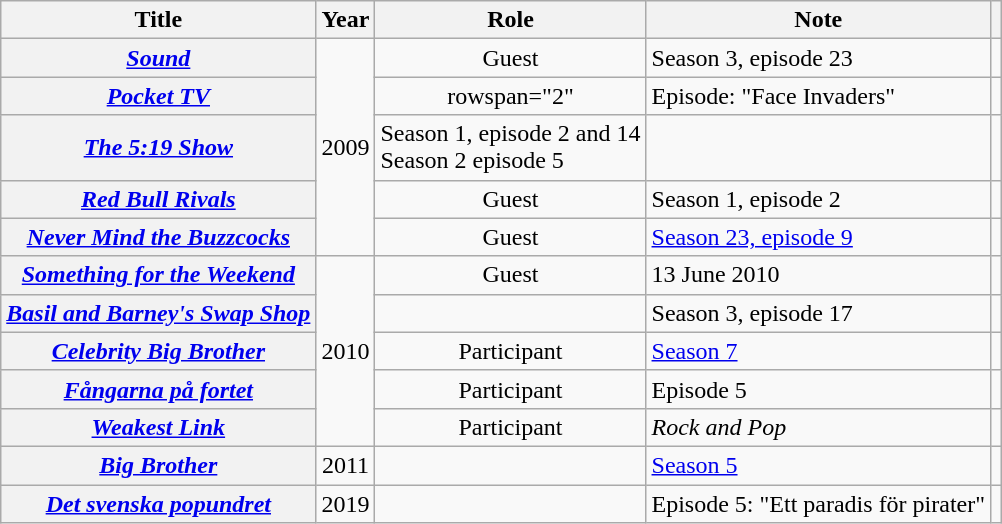<table class="wikitable plainrowheaders" style="text-align:center;">
<tr>
<th scope="col">Title</th>
<th scope="col">Year</th>
<th scope="col">Role</th>
<th scope="col">Note</th>
<th scope="col"></th>
</tr>
<tr>
<th scope="row"><em><a href='#'>Sound</a></em></th>
<td rowspan="5">2009</td>
<td>Guest</td>
<td align="left">Season 3, episode 23</td>
<td></td>
</tr>
<tr>
<th scope="row"><em><a href='#'>Pocket TV</a></em></th>
<td>rowspan="2" </td>
<td align="left">Episode: "Face Invaders"</td>
<td></td>
</tr>
<tr>
<th scope="row"><em><a href='#'>The 5:19 Show</a></em></th>
<td align="left">Season 1, episode 2 and 14<br>Season 2 episode 5</td>
<td></td>
</tr>
<tr>
<th scope="row"><em><a href='#'>Red Bull Rivals</a></em></th>
<td>Guest</td>
<td align="left">Season 1, episode 2</td>
<td></td>
</tr>
<tr>
<th scope="row"><em><a href='#'>Never Mind the Buzzcocks</a></em></th>
<td>Guest</td>
<td align="left"><a href='#'>Season 23, episode 9</a></td>
<td></td>
</tr>
<tr>
<th scope="row"><em><a href='#'>Something for the Weekend</a></em></th>
<td rowspan="5">2010</td>
<td>Guest</td>
<td align="left">13 June 2010</td>
<td></td>
</tr>
<tr>
<th scope="row"><em><a href='#'>Basil and Barney's Swap Shop</a></em></th>
<td></td>
<td align="left">Season 3, episode 17</td>
<td></td>
</tr>
<tr>
<th scope="row"><em><a href='#'>Celebrity Big Brother</a></em></th>
<td>Participant</td>
<td align="left"><a href='#'>Season 7</a></td>
<td></td>
</tr>
<tr>
<th scope="row"><em><a href='#'>Fångarna på fortet</a></em></th>
<td>Participant</td>
<td align="left">Episode 5</td>
<td></td>
</tr>
<tr>
<th scope="row"><em><a href='#'>Weakest Link</a></em></th>
<td>Participant</td>
<td align="left"><em>Rock and Pop</em></td>
<td></td>
</tr>
<tr>
<th scope="row"><em><a href='#'>Big Brother</a></em></th>
<td>2011</td>
<td></td>
<td align="left"><a href='#'>Season 5</a></td>
<td></td>
</tr>
<tr>
<th scope="row"><em><a href='#'>Det svenska popundret</a></em></th>
<td>2019</td>
<td></td>
<td align="left">Episode 5: "Ett paradis för pirater"</td>
<td></td>
</tr>
</table>
